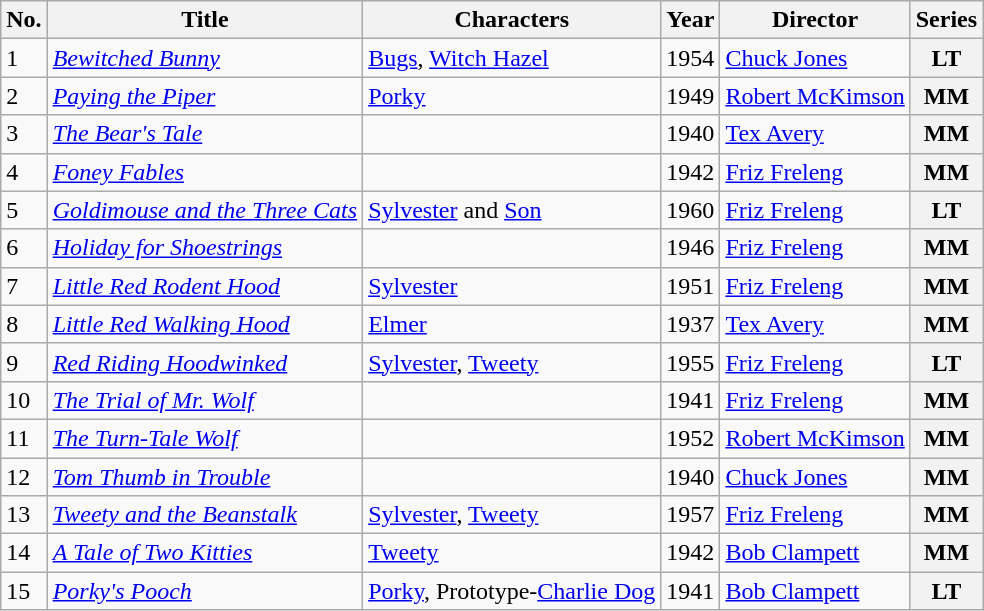<table class="wikitable sortable">
<tr>
<th>No.</th>
<th>Title</th>
<th>Characters</th>
<th>Year</th>
<th>Director</th>
<th>Series</th>
</tr>
<tr>
<td>1</td>
<td><em><a href='#'>Bewitched Bunny</a></em></td>
<td><a href='#'>Bugs</a>, <a href='#'>Witch Hazel</a></td>
<td>1954</td>
<td><a href='#'>Chuck Jones</a></td>
<th>LT</th>
</tr>
<tr>
<td>2</td>
<td><em><a href='#'>Paying the Piper</a></em></td>
<td><a href='#'>Porky</a></td>
<td>1949</td>
<td><a href='#'>Robert McKimson</a></td>
<th>MM</th>
</tr>
<tr>
<td>3</td>
<td><em><a href='#'>The Bear's Tale</a></em></td>
<td></td>
<td>1940</td>
<td><a href='#'>Tex Avery</a></td>
<th>MM</th>
</tr>
<tr>
<td>4</td>
<td><em><a href='#'>Foney Fables</a></em></td>
<td></td>
<td>1942</td>
<td><a href='#'>Friz Freleng</a></td>
<th>MM</th>
</tr>
<tr>
<td>5</td>
<td><em><a href='#'>Goldimouse and the Three Cats</a></em></td>
<td><a href='#'>Sylvester</a> and <a href='#'>Son</a></td>
<td>1960</td>
<td><a href='#'>Friz Freleng</a></td>
<th>LT</th>
</tr>
<tr>
<td>6</td>
<td><em><a href='#'>Holiday for Shoestrings</a></em></td>
<td></td>
<td>1946</td>
<td><a href='#'>Friz Freleng</a></td>
<th>MM</th>
</tr>
<tr>
<td>7</td>
<td><em><a href='#'>Little Red Rodent Hood</a></em></td>
<td><a href='#'>Sylvester</a></td>
<td>1951</td>
<td><a href='#'>Friz Freleng</a></td>
<th>MM</th>
</tr>
<tr>
<td>8</td>
<td><em><a href='#'>Little Red Walking Hood</a></em></td>
<td><a href='#'>Elmer</a></td>
<td>1937</td>
<td><a href='#'>Tex Avery</a></td>
<th>MM</th>
</tr>
<tr>
<td>9</td>
<td><em><a href='#'>Red Riding Hoodwinked</a></em></td>
<td><a href='#'>Sylvester</a>, <a href='#'>Tweety</a></td>
<td>1955</td>
<td><a href='#'>Friz Freleng</a></td>
<th>LT</th>
</tr>
<tr>
<td>10</td>
<td><em><a href='#'>The Trial of Mr. Wolf</a></em></td>
<td></td>
<td>1941</td>
<td><a href='#'>Friz Freleng</a></td>
<th>MM</th>
</tr>
<tr>
<td>11</td>
<td><em><a href='#'>The Turn-Tale Wolf</a></em></td>
<td></td>
<td>1952</td>
<td><a href='#'>Robert McKimson</a></td>
<th>MM</th>
</tr>
<tr>
<td>12</td>
<td><em><a href='#'>Tom Thumb in Trouble</a></em></td>
<td></td>
<td>1940</td>
<td><a href='#'>Chuck Jones</a></td>
<th>MM</th>
</tr>
<tr>
<td>13</td>
<td><em><a href='#'>Tweety and the Beanstalk</a></em></td>
<td><a href='#'>Sylvester</a>, <a href='#'>Tweety</a></td>
<td>1957</td>
<td><a href='#'>Friz Freleng</a></td>
<th>MM</th>
</tr>
<tr>
<td>14</td>
<td><em><a href='#'>A Tale of Two Kitties</a></em></td>
<td><a href='#'>Tweety</a></td>
<td>1942</td>
<td><a href='#'>Bob Clampett</a></td>
<th>MM</th>
</tr>
<tr>
<td>15</td>
<td><em><a href='#'>Porky's Pooch</a></em></td>
<td><a href='#'>Porky</a>, Prototype-<a href='#'>Charlie Dog</a></td>
<td>1941</td>
<td><a href='#'>Bob Clampett</a></td>
<th>LT</th>
</tr>
</table>
